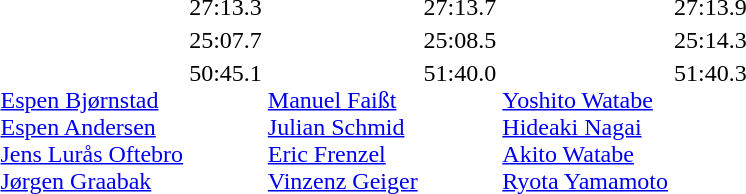<table>
<tr valign="top">
<td><br></td>
<td></td>
<td>27:13.3</td>
<td></td>
<td>27:13.7</td>
<td></td>
<td>27:13.9</td>
</tr>
<tr valign="top">
<td><br></td>
<td></td>
<td>25:07.7</td>
<td></td>
<td>25:08.5</td>
<td></td>
<td>25:14.3</td>
</tr>
<tr valign="top">
<td><br></td>
<td><br><a href='#'>Espen Bjørnstad</a><br><a href='#'>Espen Andersen</a><br><a href='#'>Jens Lurås Oftebro</a><br><a href='#'>Jørgen Graabak</a></td>
<td>50:45.1</td>
<td><br><a href='#'>Manuel Faißt</a><br><a href='#'>Julian Schmid</a><br><a href='#'>Eric Frenzel</a><br><a href='#'>Vinzenz Geiger</a></td>
<td>51:40.0</td>
<td><br><a href='#'>Yoshito Watabe</a><br><a href='#'>Hideaki Nagai</a><br><a href='#'>Akito Watabe</a><br><a href='#'>Ryota Yamamoto</a></td>
<td>51:40.3</td>
</tr>
</table>
